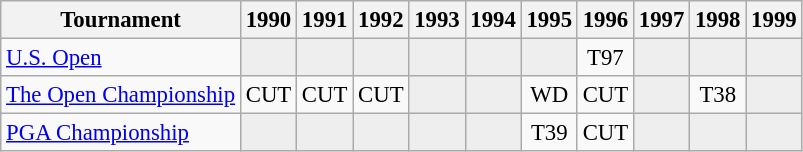<table class="wikitable" style="font-size:95%;text-align:center;">
<tr>
<th>Tournament</th>
<th>1990</th>
<th>1991</th>
<th>1992</th>
<th>1993</th>
<th>1994</th>
<th>1995</th>
<th>1996</th>
<th>1997</th>
<th>1998</th>
<th>1999</th>
</tr>
<tr>
<td align=left><a href='#'>U.S. Open</a></td>
<td style="background:#eeeeee;"></td>
<td style="background:#eeeeee;"></td>
<td style="background:#eeeeee;"></td>
<td style="background:#eeeeee;"></td>
<td style="background:#eeeeee;"></td>
<td style="background:#eeeeee;"></td>
<td>T97</td>
<td style="background:#eeeeee;"></td>
<td style="background:#eeeeee;"></td>
<td style="background:#eeeeee;"></td>
</tr>
<tr>
<td align=left><a href='#'>The Open Championship</a></td>
<td>CUT</td>
<td>CUT</td>
<td>CUT</td>
<td style="background:#eeeeee;"></td>
<td style="background:#eeeeee;"></td>
<td>WD</td>
<td>CUT</td>
<td style="background:#eeeeee;"></td>
<td>T38</td>
<td style="background:#eeeeee;"></td>
</tr>
<tr>
<td align=left><a href='#'>PGA Championship</a></td>
<td style="background:#eeeeee;"></td>
<td style="background:#eeeeee;"></td>
<td style="background:#eeeeee;"></td>
<td style="background:#eeeeee;"></td>
<td style="background:#eeeeee;"></td>
<td>T39</td>
<td>CUT</td>
<td style="background:#eeeeee;"></td>
<td style="background:#eeeeee;"></td>
<td style="background:#eeeeee;"></td>
</tr>
</table>
